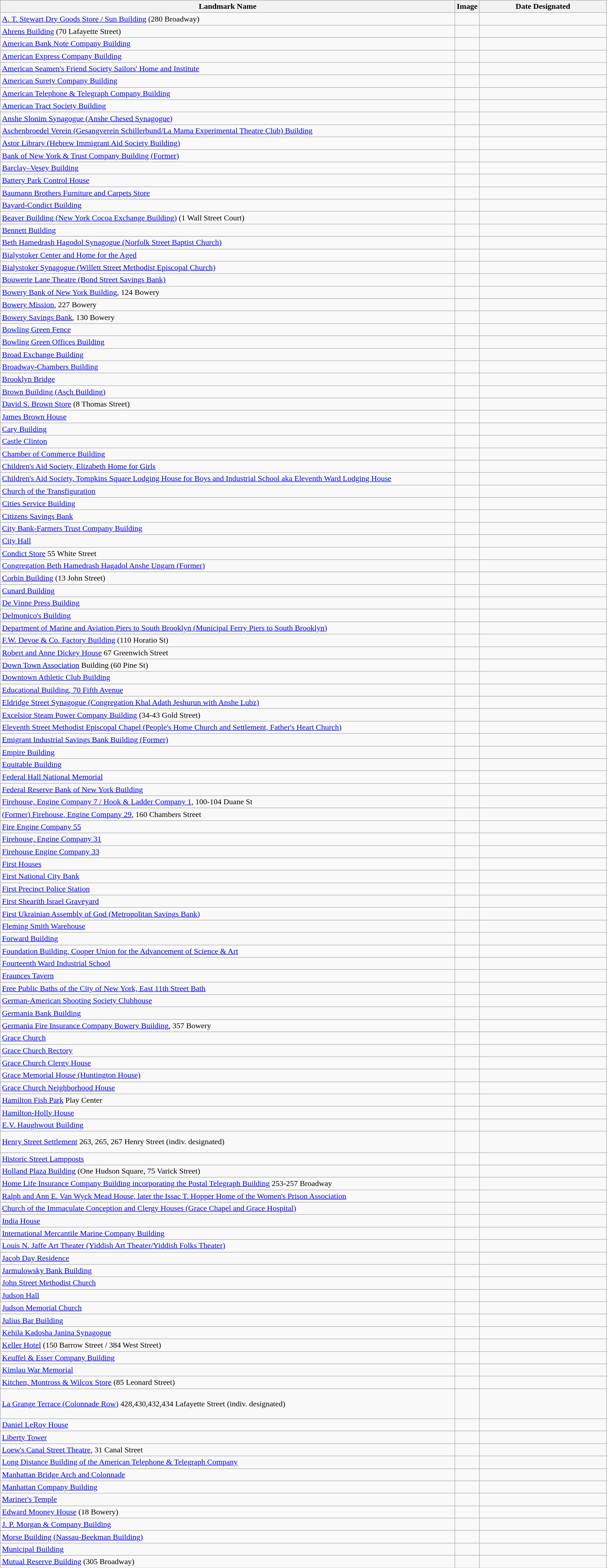<table class="wikitable sortable" style="width:98%">
<tr>
<th width = 75%><strong>Landmark Name</strong></th>
<th width = 4% class="unsortable"><strong>Image</strong></th>
<th><strong>Date Designated</strong></th>
</tr>
<tr>
<td><a href='#'>A. T. Stewart Dry Goods Store / Sun Building</a> (280 Broadway)</td>
<td></td>
<td> </td>
</tr>
<tr>
<td><a href='#'>Ahrens Building</a> (70 Lafayette Street)</td>
<td></td>
<td>  </td>
</tr>
<tr>
<td><a href='#'>American Bank Note Company Building</a></td>
<td></td>
<td> </td>
</tr>
<tr>
<td><a href='#'>American Express Company Building</a></td>
<td></td>
<td>  </td>
</tr>
<tr>
<td><a href='#'>American Seamen's Friend Society Sailors' Home and Institute</a></td>
<td></td>
<td>  </td>
</tr>
<tr>
<td><a href='#'>American Surety Company Building</a></td>
<td></td>
<td> </td>
</tr>
<tr>
<td><a href='#'>American Telephone & Telegraph Company Building</a></td>
<td></td>
<td> </td>
</tr>
<tr>
<td><a href='#'>American Tract Society Building</a></td>
<td></td>
<td> </td>
</tr>
<tr>
<td><a href='#'>Anshe Slonim Synagogue (Anshe Chesed Synagogue)</a></td>
<td></td>
<td> </td>
</tr>
<tr>
<td><a href='#'>Aschenbroedel Verein (Gesangverein Schillerbund/La Mama Experimental Theatre Club) Building</a></td>
<td></td>
<td> </td>
</tr>
<tr>
<td><a href='#'>Astor Library (Hebrew Immigrant Aid Society Building)</a></td>
<td></td>
<td>  </td>
</tr>
<tr>
<td><a href='#'>Bank of New York & Trust Company Building (Former)</a></td>
<td></td>
<td> </td>
</tr>
<tr>
<td><a href='#'>Barclay–Vesey Building</a></td>
<td></td>
<td> </td>
</tr>
<tr>
<td><a href='#'>Battery Park Control House</a></td>
<td></td>
<td>  </td>
</tr>
<tr>
<td><a href='#'>Baumann Brothers Furniture and Carpets Store</a></td>
<td></td>
<td> </td>
</tr>
<tr>
<td><a href='#'>Bayard-Condict Building</a></td>
<td></td>
<td> </td>
</tr>
<tr>
<td><a href='#'>Beaver Building (New York Cocoa Exchange Building)</a> (1 Wall Street Court)</td>
<td></td>
<td> </td>
</tr>
<tr>
<td><a href='#'>Bennett Building</a></td>
<td></td>
<td>  </td>
</tr>
<tr>
<td><a href='#'>Beth Hamedrash Hagodol Synagogue (Norfolk Street Baptist Church)</a></td>
<td></td>
<td>  </td>
</tr>
<tr>
<td><a href='#'>Bialystoker Center and Home for the Aged</a></td>
<td></td>
<td> </td>
</tr>
<tr>
<td><a href='#'>Bialystoker Synagogue (Willett Street Methodist Episcopal Church)</a></td>
<td></td>
<td>  </td>
</tr>
<tr>
<td><a href='#'>Bouwerie Lane Theatre (Bond Street Savings Bank)</a></td>
<td></td>
<td> </td>
</tr>
<tr>
<td><a href='#'>Bowery Bank of New York Building</a>, 124 Bowery</td>
<td></td>
<td> </td>
</tr>
<tr>
<td><a href='#'>Bowery Mission</a>, 227 Bowery</td>
<td></td>
<td> </td>
</tr>
<tr>
<td><a href='#'>Bowery Savings Bank</a>, 130 Bowery</td>
<td></td>
<td>  </td>
</tr>
<tr>
<td><a href='#'>Bowling Green Fence</a></td>
<td></td>
<td> </td>
</tr>
<tr>
<td><a href='#'>Bowling Green Offices Building</a></td>
<td></td>
<td> </td>
</tr>
<tr>
<td><a href='#'>Broad Exchange Building</a></td>
<td></td>
<td> </td>
</tr>
<tr>
<td><a href='#'>Broadway-Chambers Building</a></td>
<td></td>
<td> </td>
</tr>
<tr>
<td><a href='#'>Brooklyn Bridge</a></td>
<td></td>
<td> </td>
</tr>
<tr>
<td><a href='#'>Brown Building (Asch Building)</a></td>
<td></td>
<td>   </td>
</tr>
<tr>
<td><a href='#'>David S. Brown Store</a> (8 Thomas Street)</td>
<td></td>
<td> </td>
</tr>
<tr>
<td><a href='#'>James Brown House</a></td>
<td></td>
<td>  </td>
</tr>
<tr>
<td><a href='#'>Cary Building</a></td>
<td></td>
<td> </td>
</tr>
<tr>
<td><a href='#'>Castle Clinton</a></td>
<td></td>
<td> </td>
</tr>
<tr>
<td><a href='#'>Chamber of Commerce Building</a></td>
<td></td>
<td> </td>
</tr>
<tr>
<td><a href='#'>Children's Aid Society, Elizabeth Home for Girls</a></td>
<td></td>
<td> </td>
</tr>
<tr>
<td><a href='#'>Children's Aid Society, Tompkins Square Lodging House for Boys and Industrial School aka Eleventh Ward Lodging House</a></td>
<td></td>
<td> </td>
</tr>
<tr>
<td><a href='#'>Church of the Transfiguration</a></td>
<td></td>
<td> </td>
</tr>
<tr>
<td><a href='#'>Cities Service Building</a></td>
<td></td>
<td>  </td>
</tr>
<tr>
<td><a href='#'>Citizens Savings Bank</a></td>
<td></td>
<td> </td>
</tr>
<tr>
<td><a href='#'>City Bank-Farmers Trust Company Building</a></td>
<td></td>
<td> </td>
</tr>
<tr>
<td><a href='#'>City Hall</a></td>
<td></td>
<td> </td>
</tr>
<tr>
<td><a href='#'>Condict Store</a> 55 White Street</td>
<td></td>
<td> </td>
</tr>
<tr>
<td><a href='#'>Congregation Beth Hamedrash Hagadol Anshe Ungarn (Former)</a></td>
<td></td>
<td> </td>
</tr>
<tr>
<td><a href='#'>Corbin Building</a> (13 John Street)</td>
<td></td>
<td> </td>
</tr>
<tr>
<td><a href='#'>Cunard Building</a></td>
<td></td>
<td> </td>
</tr>
<tr>
<td><a href='#'>De Vinne Press Building</a></td>
<td></td>
<td> </td>
</tr>
<tr>
<td><a href='#'>Delmonico's Building</a></td>
<td></td>
<td>  </td>
</tr>
<tr>
<td><a href='#'>Department of Marine and Aviation Piers to South Brooklyn (Municipal Ferry Piers to South Brooklyn)</a></td>
<td></td>
<td> </td>
</tr>
<tr>
<td><a href='#'>F.W. Devoe & Co. Factory Building</a> (110 Horatio St)</td>
<td></td>
<td> </td>
</tr>
<tr>
<td><a href='#'>Robert and Anne Dickey House</a> 67 Greenwich Street</td>
<td></td>
<td> </td>
</tr>
<tr>
<td><a href='#'>Down Town Association</a> Building (60 Pine St)</td>
<td></td>
<td> </td>
</tr>
<tr>
<td><a href='#'>Downtown Athletic Club Building</a></td>
<td></td>
<td>  </td>
</tr>
<tr>
<td><a href='#'>Educational Building, 70 Fifth Avenue</a> </td>
<td></td>
<td> </td>
</tr>
<tr>
<td><a href='#'>Eldridge Street Synagogue (Congregation Khal Adath Jeshurun with Anshe Lubz)</a></td>
<td></td>
<td> </td>
</tr>
<tr>
<td><a href='#'>Excelsior Steam Power Company Building</a> (34-43 Gold Street)</td>
<td></td>
<td> </td>
</tr>
<tr>
<td><a href='#'>Eleventh Street Methodist Episcopal Chapel (People's Home Church and Settlement, Father's Heart Church)</a></td>
<td></td>
<td> </td>
</tr>
<tr>
<td><a href='#'>Emigrant Industrial Savings Bank Building (Former)</a></td>
<td></td>
<td>  </td>
</tr>
<tr>
<td><a href='#'>Empire Building</a></td>
<td></td>
<td>  </td>
</tr>
<tr>
<td><a href='#'>Equitable Building</a></td>
<td></td>
<td> </td>
</tr>
<tr>
<td><a href='#'>Federal Hall National Memorial</a></td>
<td></td>
<td> </td>
</tr>
<tr>
<td><a href='#'>Federal Reserve Bank of New York Building</a></td>
<td></td>
<td> </td>
</tr>
<tr>
<td><a href='#'>Firehouse, Engine Company 7 / Hook & Ladder Company 1</a>, 100-104 Duane St</td>
<td></td>
<td>  </td>
</tr>
<tr>
<td><a href='#'>(Former) Firehouse, Engine Company 29</a>, 160 Chambers Street </td>
<td></td>
<td> </td>
</tr>
<tr>
<td><a href='#'>Fire Engine Company 55</a></td>
<td></td>
<td> </td>
</tr>
<tr>
<td><a href='#'>Firehouse, Engine Company 31</a></td>
<td></td>
<td> </td>
</tr>
<tr>
<td><a href='#'>Firehouse Engine Company 33</a></td>
<td></td>
<td>  </td>
</tr>
<tr>
<td><a href='#'>First Houses</a></td>
<td></td>
<td>  </td>
</tr>
<tr>
<td><a href='#'>First National City Bank</a></td>
<td></td>
<td> </td>
</tr>
<tr>
<td><a href='#'>First Precinct Police Station</a></td>
<td></td>
<td> </td>
</tr>
<tr>
<td><a href='#'>First Shearith Israel Graveyard</a></td>
<td></td>
<td> </td>
</tr>
<tr>
<td><a href='#'>First Ukrainian Assembly of God (Metropolitan Savings Bank)</a></td>
<td></td>
<td> </td>
</tr>
<tr>
<td><a href='#'>Fleming Smith Warehouse</a></td>
<td></td>
<td>  </td>
</tr>
<tr>
<td><a href='#'>Forward Building</a></td>
<td></td>
<td> </td>
</tr>
<tr>
<td><a href='#'>Foundation Building, Cooper Union for the Advancement of Science & Art</a></td>
<td></td>
<td> </td>
</tr>
<tr>
<td><a href='#'>Fourteenth Ward Industrial School</a></td>
<td></td>
<td> </td>
</tr>
<tr>
<td><a href='#'>Fraunces Tavern</a></td>
<td></td>
<td> </td>
</tr>
<tr>
<td><a href='#'>Free Public Baths of the City of New York, East 11th Street Bath</a></td>
<td></td>
<td> </td>
</tr>
<tr>
<td><a href='#'>German-American Shooting Society Clubhouse</a></td>
<td></td>
<td>  </td>
</tr>
<tr>
<td><a href='#'>Germania Bank Building</a></td>
<td></td>
<td>  </td>
</tr>
<tr>
<td><a href='#'>Germania Fire Insurance Company Bowery Building</a>, 357 Bowery</td>
<td></td>
<td> </td>
</tr>
<tr>
<td><a href='#'>Grace Church</a></td>
<td></td>
<td> </td>
</tr>
<tr>
<td><a href='#'>Grace Church Rectory</a></td>
<td></td>
<td>  </td>
</tr>
<tr>
<td><a href='#'>Grace Church Clergy House</a></td>
<td></td>
<td> </td>
</tr>
<tr>
<td><a href='#'>Grace Memorial House (Huntington House)</a></td>
<td></td>
<td> </td>
</tr>
<tr>
<td><a href='#'>Grace Church Neighborhood House</a></td>
<td></td>
<td> </td>
</tr>
<tr>
<td><a href='#'>Hamilton Fish Park</a> Play Center</td>
<td></td>
<td> </td>
</tr>
<tr>
<td><a href='#'>Hamilton-Holly House</a></td>
<td></td>
<td>  </td>
</tr>
<tr>
<td><a href='#'>E.V. Haughwout Building</a></td>
<td></td>
<td> </td>
</tr>
<tr>
<td><a href='#'>Henry Street Settlement</a> 263, 265, 267 Henry Street (indiv. designated)</td>
<td></td>
<td>  <br> <br> </td>
</tr>
<tr>
<td><a href='#'>Historic Street Lampposts</a></td>
<td></td>
<td> </td>
</tr>
<tr>
<td><a href='#'>Holland Plaza Building</a> (One Hudson Square, 75 Varick Street)</td>
<td></td>
<td> </td>
</tr>
<tr>
<td><a href='#'>Home Life Insurance Company Building incorporating the Postal Telegraph Building</a> 253-257 Broadway</td>
<td></td>
<td> </td>
</tr>
<tr>
<td><a href='#'>Ralph and Ann E. Van Wyck Mead House, later the Issac T. Hopper Home of the Women's Prison Association</a></td>
<td></td>
<td>  </td>
</tr>
<tr>
<td><a href='#'>Church of the Immaculate Conception and Clergy Houses (Grace Chapel and Grace Hospital)</a></td>
<td></td>
<td> <br> </td>
</tr>
<tr>
<td><a href='#'>India House</a></td>
<td></td>
<td>  </td>
</tr>
<tr>
<td><a href='#'>International Mercantile Marine Company Building</a></td>
<td></td>
<td> </td>
</tr>
<tr>
<td><a href='#'>Louis N. Jaffe Art Theater (Yiddish Art Theater/Yiddish Folks Theater)</a></td>
<td></td>
<td>  </td>
</tr>
<tr>
<td><a href='#'>Jacob Day Residence</a></td>
<td></td>
<td> </td>
</tr>
<tr>
<td><a href='#'>Jarmulowsky Bank Building</a></td>
<td></td>
<td> </td>
</tr>
<tr>
<td><a href='#'>John Street Methodist Church</a></td>
<td></td>
<td> </td>
</tr>
<tr>
<td><a href='#'>Judson Hall</a></td>
<td></td>
<td> </td>
</tr>
<tr>
<td><a href='#'>Judson Memorial Church</a></td>
<td></td>
<td>  </td>
</tr>
<tr>
<td><a href='#'>Julius Bar Building</a></td>
<td></td>
<td> </td>
</tr>
<tr>
<td><a href='#'>Kehila Kadosha Janina Synagogue</a></td>
<td></td>
<td> </td>
</tr>
<tr>
<td><a href='#'>Keller Hotel</a> (150 Barrow Street / 384 West Street)</td>
<td></td>
<td> </td>
</tr>
<tr>
<td><a href='#'>Keuffel & Esser Company Building</a></td>
<td></td>
<td> </td>
</tr>
<tr>
<td><a href='#'>Kimlau War Memorial</a></td>
<td></td>
<td> </td>
</tr>
<tr>
<td><a href='#'>Kitchen, Montross & Wilcox Store</a> (85 Leonard Street)</td>
<td></td>
<td> </td>
</tr>
<tr>
<td><a href='#'>La Grange Terrace (Colonnade Row)</a> 428,430,432,434 Lafayette Street (indiv. designated)</td>
<td></td>
<td>  <br>  <br>  <br>  </td>
</tr>
<tr>
<td><a href='#'>Daniel LeRoy House</a></td>
<td></td>
<td> </td>
</tr>
<tr>
<td><a href='#'>Liberty Tower</a></td>
<td></td>
<td> </td>
</tr>
<tr>
<td><a href='#'>Loew's Canal Street Theatre</a>, 31 Canal Street</td>
<td></td>
<td> </td>
</tr>
<tr>
<td><a href='#'>Long Distance Building of the American Telephone & Telegraph Company</a></td>
<td></td>
<td> </td>
</tr>
<tr>
<td><a href='#'>Manhattan Bridge Arch and Colonnade</a></td>
<td></td>
<td> </td>
</tr>
<tr>
<td><a href='#'>Manhattan Company Building</a></td>
<td></td>
<td> </td>
</tr>
<tr>
<td><a href='#'>Mariner's Temple</a></td>
<td></td>
<td> </td>
</tr>
<tr>
<td><a href='#'>Edward Mooney House</a> (18 Bowery)</td>
<td></td>
<td> </td>
</tr>
<tr>
<td><a href='#'>J. P. Morgan & Company Building</a></td>
<td></td>
<td>  </td>
</tr>
<tr>
<td><a href='#'>Morse Building (Nassau-Beekman Building)</a></td>
<td></td>
<td>  </td>
</tr>
<tr>
<td><a href='#'>Municipal Building</a></td>
<td></td>
<td> </td>
</tr>
<tr>
<td><a href='#'>Mutual Reserve Building</a> (305 Broadway)</td>
<td></td>
<td> </td>
</tr>
</table>
